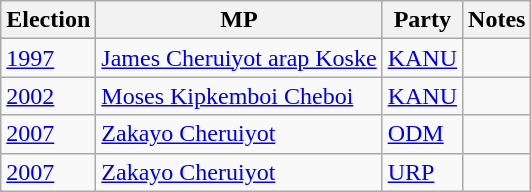<table class="wikitable">
<tr>
<th>Election</th>
<th>MP </th>
<th>Party</th>
<th>Notes</th>
</tr>
<tr>
<td><a href='#'>1997</a></td>
<td><a href='#'>James Cheruiyot arap Koske</a></td>
<td><a href='#'>KANU</a></td>
<td></td>
</tr>
<tr>
<td><a href='#'>2002</a></td>
<td><a href='#'>Moses Kipkemboi Cheboi</a></td>
<td><a href='#'>KANU</a></td>
<td></td>
</tr>
<tr>
<td><a href='#'>2007</a></td>
<td><a href='#'>Zakayo Cheruiyot</a></td>
<td><a href='#'>ODM</a></td>
<td></td>
</tr>
<tr>
<td><a href='#'>2007</a></td>
<td><a href='#'>Zakayo Cheruiyot</a></td>
<td><a href='#'>URP</a></td>
<td></td>
</tr>
</table>
